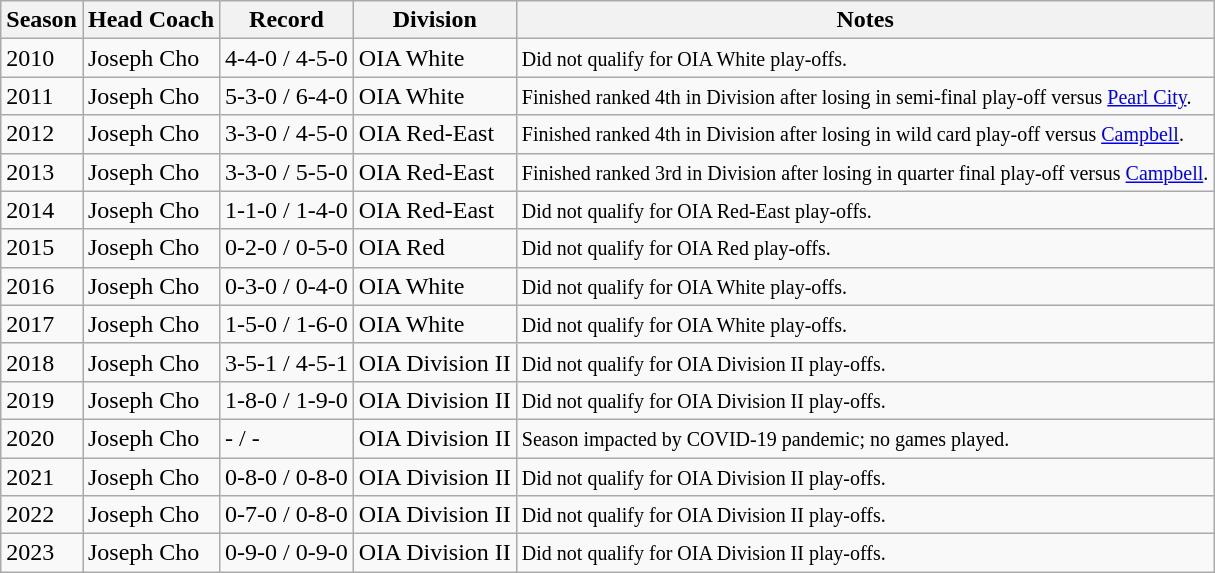<table class="wikitable">
<tr>
<th>Season</th>
<th>Head Coach</th>
<th>Record</th>
<th>Division</th>
<th>Notes</th>
</tr>
<tr>
<td>2010</td>
<td>Joseph Cho</td>
<td>4-4-0 / 4-5-0</td>
<td>OIA White</td>
<td><small>Did not qualify for OIA White play-offs.</small></td>
</tr>
<tr>
<td>2011</td>
<td>Joseph Cho</td>
<td>5-3-0 / 6-4-0</td>
<td>OIA White</td>
<td><small>Finished ranked 4th in Division after losing in semi-final play-off versus <a href='#'>Pearl City</a>.</small></td>
</tr>
<tr>
<td>2012</td>
<td>Joseph Cho</td>
<td>3-3-0 / 4-5-0</td>
<td>OIA Red-East</td>
<td><small>Finished ranked 4th in Division after losing in wild card play-off versus <a href='#'>Campbell</a>.</small></td>
</tr>
<tr>
<td>2013</td>
<td>Joseph Cho</td>
<td>3-3-0 / 5-5-0</td>
<td>OIA Red-East</td>
<td><small>Finished ranked 3rd in Division after losing in quarter final play-off versus <a href='#'>Campbell</a>.</small></td>
</tr>
<tr>
<td>2014</td>
<td>Joseph Cho</td>
<td>1-1-0 / 1-4-0</td>
<td>OIA Red-East</td>
<td><small>Did not qualify for OIA Red-East play-offs.</small></td>
</tr>
<tr>
<td>2015</td>
<td>Joseph Cho</td>
<td>0-2-0 / 0-5-0</td>
<td>OIA Red</td>
<td><small>Did not qualify for OIA Red play-offs.</small></td>
</tr>
<tr>
<td>2016</td>
<td>Joseph Cho</td>
<td>0-3-0 / 0-4-0</td>
<td>OIA White</td>
<td><small>Did not qualify for OIA White play-offs.</small></td>
</tr>
<tr>
<td>2017</td>
<td>Joseph Cho</td>
<td>1-5-0 / 1-6-0</td>
<td>OIA White</td>
<td><small>Did not qualify for OIA White play-offs.</small></td>
</tr>
<tr>
<td>2018</td>
<td>Joseph Cho</td>
<td>3-5-1 / 4-5-1</td>
<td>OIA Division II</td>
<td><small>Did not qualify for OIA Division II play-offs.</small></td>
</tr>
<tr>
<td>2019</td>
<td>Joseph Cho</td>
<td>1-8-0 / 1-9-0</td>
<td>OIA Division II</td>
<td><small>Did not qualify for OIA Division II play-offs.</small></td>
</tr>
<tr>
<td>2020</td>
<td>Joseph Cho</td>
<td>- / -</td>
<td>OIA Division II</td>
<td><small>Season impacted by COVID-19 pandemic; no games played.</small></td>
</tr>
<tr>
<td>2021</td>
<td>Joseph Cho</td>
<td>0-8-0 / 0-8-0</td>
<td>OIA Division II</td>
<td><small>Did not qualify for OIA Division II play-offs.</small></td>
</tr>
<tr>
<td>2022</td>
<td>Joseph Cho</td>
<td>0-7-0 / 0-8-0</td>
<td>OIA Division II</td>
<td><small>Did not qualify for OIA Division II play-offs.</small></td>
</tr>
<tr>
<td>2023</td>
<td>Joseph Cho</td>
<td>0-9-0 / 0-9-0</td>
<td>OIA Division II</td>
<td><small>Did not qualify for OIA Division II play-offs.</small></td>
</tr>
</table>
